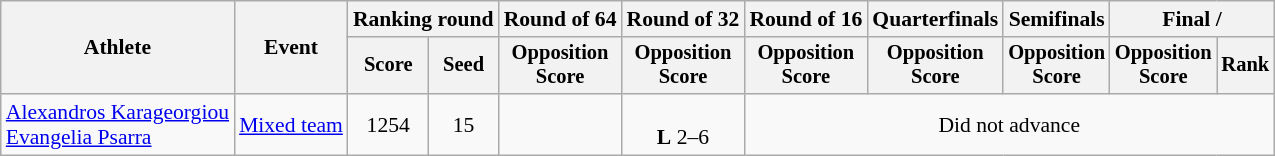<table class="wikitable" style="text-align:center; font-size:90%">
<tr>
<th rowspan="2">Athlete</th>
<th rowspan="2">Event</th>
<th colspan="2">Ranking round</th>
<th>Round of 64</th>
<th>Round of 32</th>
<th>Round of 16</th>
<th>Quarterfinals</th>
<th>Semifinals</th>
<th colspan="2">Final / </th>
</tr>
<tr style="font-size:95%">
<th>Score</th>
<th>Seed</th>
<th>Opposition<br>Score</th>
<th>Opposition<br>Score</th>
<th>Opposition<br>Score</th>
<th>Opposition<br>Score</th>
<th>Opposition<br>Score</th>
<th>Opposition<br>Score</th>
<th>Rank</th>
</tr>
<tr>
<td align="left"><a href='#'>Alexandros Karageorgiou</a><br><a href='#'>Evangelia Psarra</a></td>
<td align="left"><a href='#'>Mixed team</a></td>
<td>1254</td>
<td>15</td>
<td></td>
<td><br><strong>L</strong> 2–6</td>
<td colspan=5>Did not advance</td>
</tr>
</table>
